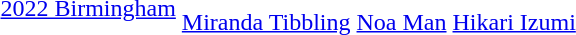<table>
<tr>
<td><a href='#'>2022 Birmingham</a></td>
<td><br> <a href='#'>Miranda Tibbling</a></td>
<td><br> <a href='#'>Noa Man</a></td>
<td><br> <a href='#'>Hikari Izumi</a></td>
</tr>
</table>
